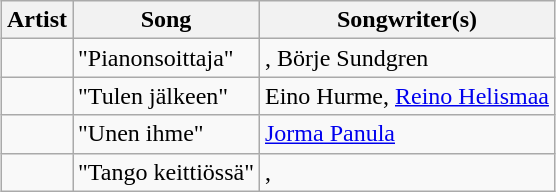<table class="sortable wikitable" style="margin: 1em auto 1em auto">
<tr>
<th>Artist</th>
<th>Song</th>
<th>Songwriter(s)</th>
</tr>
<tr>
<td></td>
<td>"Pianonsoittaja"</td>
<td>, Börje Sundgren</td>
</tr>
<tr>
<td></td>
<td>"Tulen jälkeen"</td>
<td>Eino Hurme, <a href='#'>Reino Helismaa</a></td>
</tr>
<tr>
<td></td>
<td>"Unen ihme"</td>
<td><a href='#'>Jorma Panula</a></td>
</tr>
<tr>
<td></td>
<td>"Tango keittiössä"</td>
<td>, </td>
</tr>
</table>
